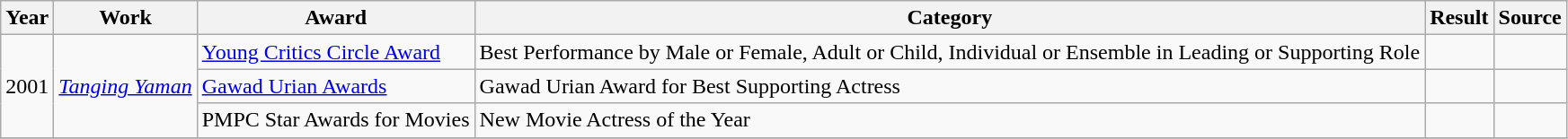<table class="wikitable">
<tr>
<th>Year</th>
<th>Work</th>
<th>Award</th>
<th>Category</th>
<th>Result</th>
<th>Source </th>
</tr>
<tr>
<td rowspan=3>2001</td>
<td rowspan=3><em><a href='#'>Tanging Yaman</a></em></td>
<td><a href='#'>Young Critics Circle Award</a></td>
<td>Best Performance by Male or Female, Adult or Child, Individual or Ensemble in Leading or Supporting Role</td>
<td></td>
<td></td>
</tr>
<tr>
<td><a href='#'>Gawad Urian Awards</a></td>
<td>Gawad Urian Award for Best Supporting Actress</td>
<td></td>
<td></td>
</tr>
<tr>
<td>PMPC Star Awards for Movies</td>
<td>New Movie Actress of the Year</td>
<td></td>
<td></td>
</tr>
<tr>
</tr>
</table>
